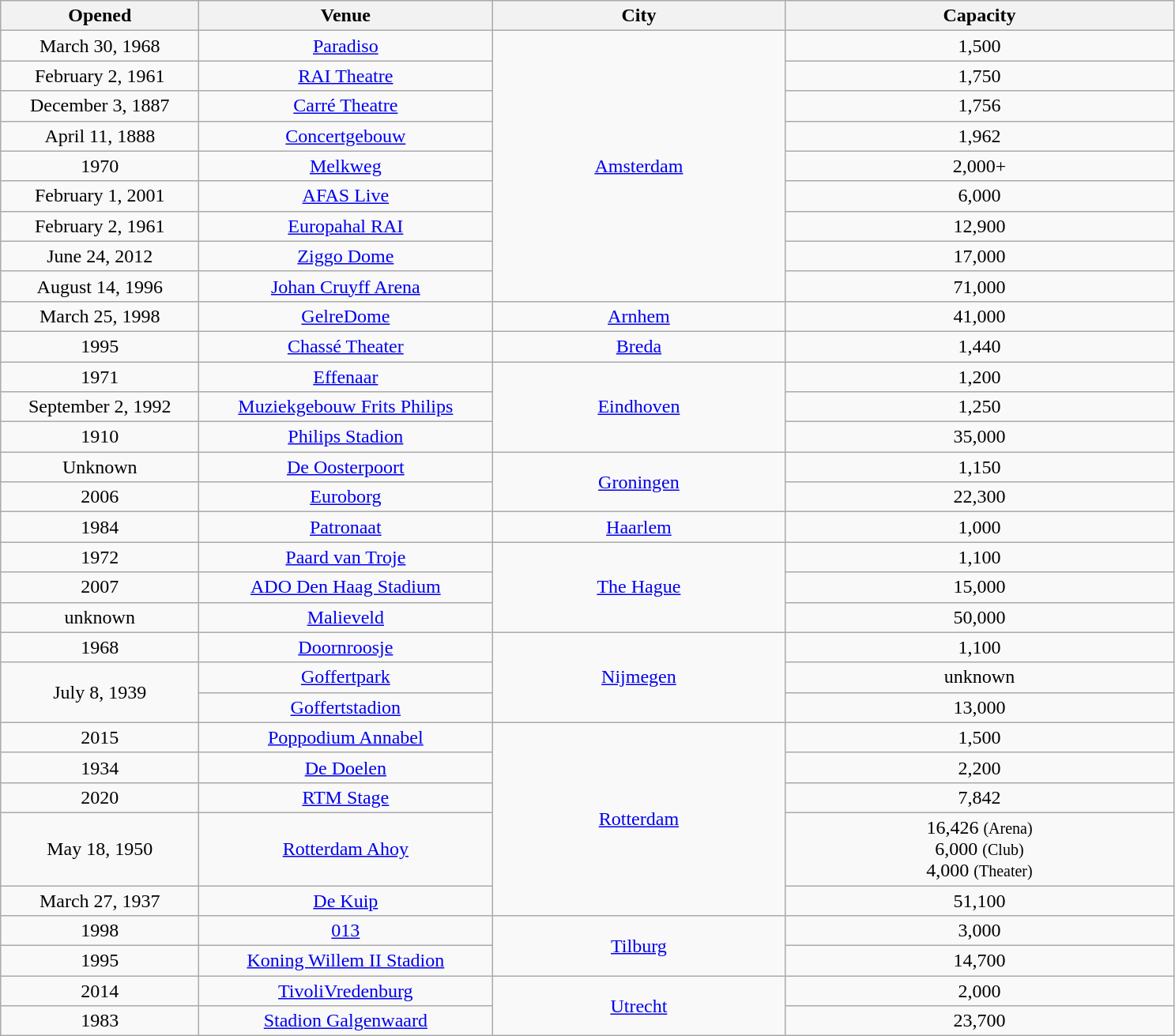<table class="sortable wikitable" style="text-align:center;">
<tr>
<th scope="col" style="width:10em;">Opened</th>
<th scope="col" style="width:15em;">Venue</th>
<th scope="col" style="width:15em;">City</th>
<th scope="col" style="width:20em;">Capacity</th>
</tr>
<tr>
<td>March 30, 1968</td>
<td><a href='#'>Paradiso</a></td>
<td rowspan="9"><a href='#'>Amsterdam</a></td>
<td>1,500</td>
</tr>
<tr>
<td>February 2, 1961</td>
<td><a href='#'>RAI Theatre</a></td>
<td>1,750</td>
</tr>
<tr>
<td>December 3, 1887</td>
<td><a href='#'>Carré Theatre</a></td>
<td>1,756</td>
</tr>
<tr>
<td>April 11, 1888</td>
<td><a href='#'>Concertgebouw</a></td>
<td>1,962</td>
</tr>
<tr>
<td>1970</td>
<td><a href='#'>Melkweg</a></td>
<td>2,000+</td>
</tr>
<tr>
<td>February 1, 2001</td>
<td><a href='#'>AFAS Live</a></td>
<td>6,000</td>
</tr>
<tr>
<td>February 2, 1961</td>
<td><a href='#'>Europahal RAI</a></td>
<td>12,900</td>
</tr>
<tr>
<td>June 24, 2012</td>
<td><a href='#'>Ziggo Dome</a></td>
<td>17,000</td>
</tr>
<tr>
<td>August 14, 1996</td>
<td><a href='#'>Johan Cruyff Arena</a></td>
<td>71,000</td>
</tr>
<tr>
<td>March 25, 1998</td>
<td><a href='#'>GelreDome</a></td>
<td><a href='#'>Arnhem</a></td>
<td>41,000</td>
</tr>
<tr>
<td>1995</td>
<td><a href='#'>Chassé Theater</a></td>
<td><a href='#'>Breda</a></td>
<td>1,440</td>
</tr>
<tr>
<td>1971</td>
<td><a href='#'>Effenaar</a></td>
<td rowspan="3"><a href='#'>Eindhoven</a></td>
<td>1,200</td>
</tr>
<tr>
<td>September 2, 1992</td>
<td><a href='#'>Muziekgebouw Frits Philips</a></td>
<td>1,250</td>
</tr>
<tr>
<td>1910</td>
<td><a href='#'>Philips Stadion</a></td>
<td>35,000</td>
</tr>
<tr>
<td>Unknown</td>
<td><a href='#'>De Oosterpoort</a></td>
<td rowspan="2"><a href='#'>Groningen</a></td>
<td>1,150</td>
</tr>
<tr>
<td>2006</td>
<td><a href='#'>Euroborg</a></td>
<td>22,300</td>
</tr>
<tr>
<td>1984</td>
<td><a href='#'>Patronaat</a></td>
<td><a href='#'>Haarlem</a></td>
<td>1,000</td>
</tr>
<tr>
<td>1972</td>
<td><a href='#'>Paard van Troje</a></td>
<td rowspan="3"><a href='#'>The Hague</a></td>
<td>1,100</td>
</tr>
<tr>
<td>2007</td>
<td><a href='#'>ADO Den Haag Stadium</a></td>
<td>15,000</td>
</tr>
<tr>
<td>unknown</td>
<td><a href='#'>Malieveld</a></td>
<td>50,000</td>
</tr>
<tr>
<td>1968</td>
<td><a href='#'>Doornroosje</a></td>
<td rowspan="3"><a href='#'>Nijmegen</a></td>
<td>1,100</td>
</tr>
<tr>
<td rowspan="2">July 8, 1939</td>
<td><a href='#'>Goffertpark</a></td>
<td>unknown</td>
</tr>
<tr>
<td><a href='#'>Goffertstadion</a></td>
<td>13,000</td>
</tr>
<tr>
<td>2015</td>
<td><a href='#'>Poppodium Annabel</a></td>
<td rowspan="5"><a href='#'>Rotterdam</a></td>
<td>1,500</td>
</tr>
<tr>
<td>1934</td>
<td><a href='#'>De Doelen</a></td>
<td>2,200</td>
</tr>
<tr>
<td>2020</td>
<td><a href='#'>RTM Stage</a></td>
<td>7,842</td>
</tr>
<tr>
<td>May 18, 1950</td>
<td><a href='#'>Rotterdam Ahoy</a></td>
<td>16,426 <small>(Arena)</small><br>6,000 <small>(Club)</small><br>4,000 <small>(Theater)</small></td>
</tr>
<tr>
<td>March 27, 1937</td>
<td><a href='#'>De Kuip</a></td>
<td>51,100</td>
</tr>
<tr>
<td>1998</td>
<td><a href='#'>013</a></td>
<td rowspan="2"><a href='#'>Tilburg</a></td>
<td>3,000</td>
</tr>
<tr>
<td>1995</td>
<td><a href='#'>Koning Willem II Stadion</a></td>
<td>14,700</td>
</tr>
<tr>
<td>2014</td>
<td><a href='#'>TivoliVredenburg</a></td>
<td rowspan="2"><a href='#'>Utrecht</a></td>
<td>2,000</td>
</tr>
<tr>
<td>1983</td>
<td><a href='#'>Stadion Galgenwaard</a></td>
<td>23,700</td>
</tr>
</table>
